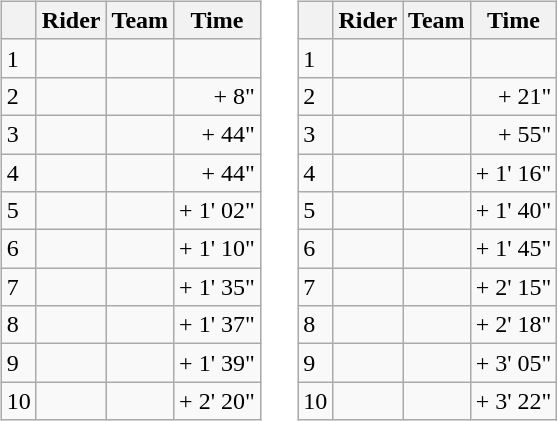<table>
<tr>
<td><br><table class="wikitable">
<tr>
<th></th>
<th>Rider</th>
<th>Team</th>
<th>Time</th>
</tr>
<tr>
<td>1</td>
<td></td>
<td></td>
<td align="right"></td>
</tr>
<tr>
<td>2</td>
<td></td>
<td></td>
<td align="right">+ 8"</td>
</tr>
<tr>
<td>3</td>
<td></td>
<td></td>
<td align="right">+ 44"</td>
</tr>
<tr>
<td>4</td>
<td> </td>
<td></td>
<td align="right">+ 44"</td>
</tr>
<tr>
<td>5</td>
<td></td>
<td></td>
<td align="right">+ 1' 02"</td>
</tr>
<tr>
<td>6</td>
<td></td>
<td></td>
<td align="right">+ 1' 10"</td>
</tr>
<tr>
<td>7</td>
<td></td>
<td></td>
<td align="right">+ 1' 35"</td>
</tr>
<tr>
<td>8</td>
<td></td>
<td></td>
<td align="right">+ 1' 37"</td>
</tr>
<tr>
<td>9</td>
<td></td>
<td></td>
<td align="right">+ 1' 39"</td>
</tr>
<tr>
<td>10</td>
<td></td>
<td></td>
<td align="right">+ 2' 20"</td>
</tr>
</table>
</td>
<td></td>
<td><br><table class="wikitable">
<tr>
<th></th>
<th>Rider</th>
<th>Team</th>
<th>Time</th>
</tr>
<tr>
<td>1</td>
<td>  </td>
<td></td>
<td align="right"></td>
</tr>
<tr>
<td>2</td>
<td></td>
<td></td>
<td align="right">+ 21"</td>
</tr>
<tr>
<td>3</td>
<td></td>
<td></td>
<td align="right">+ 55"</td>
</tr>
<tr>
<td>4</td>
<td> </td>
<td></td>
<td align="right">+ 1' 16"</td>
</tr>
<tr>
<td>5</td>
<td></td>
<td></td>
<td align="right">+ 1' 40"</td>
</tr>
<tr>
<td>6</td>
<td></td>
<td></td>
<td align="right">+ 1' 45"</td>
</tr>
<tr>
<td>7</td>
<td></td>
<td></td>
<td align="right">+ 2' 15"</td>
</tr>
<tr>
<td>8</td>
<td></td>
<td></td>
<td align="right">+ 2' 18"</td>
</tr>
<tr>
<td>9</td>
<td></td>
<td></td>
<td align="right">+ 3' 05"</td>
</tr>
<tr>
<td>10</td>
<td></td>
<td></td>
<td align="right">+ 3' 22"</td>
</tr>
</table>
</td>
</tr>
</table>
